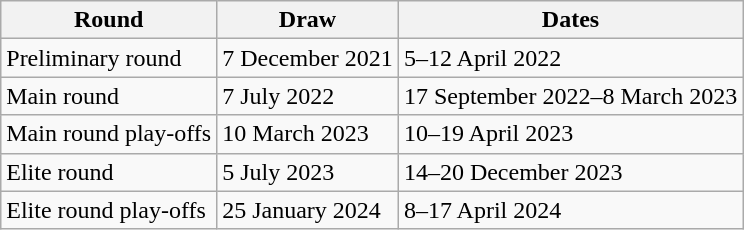<table class="wikitable">
<tr>
<th>Round</th>
<th>Draw</th>
<th>Dates</th>
</tr>
<tr>
<td>Preliminary round</td>
<td>7 December 2021</td>
<td>5–12 April 2022</td>
</tr>
<tr>
<td>Main round</td>
<td>7 July 2022</td>
<td>17 September 2022–8 March 2023</td>
</tr>
<tr>
<td>Main round play-offs</td>
<td>10 March 2023</td>
<td>10–19 April 2023</td>
</tr>
<tr>
<td>Elite round</td>
<td>5 July 2023</td>
<td>14–20 December 2023</td>
</tr>
<tr>
<td>Elite round play-offs</td>
<td>25 January 2024</td>
<td>8–17 April 2024</td>
</tr>
</table>
